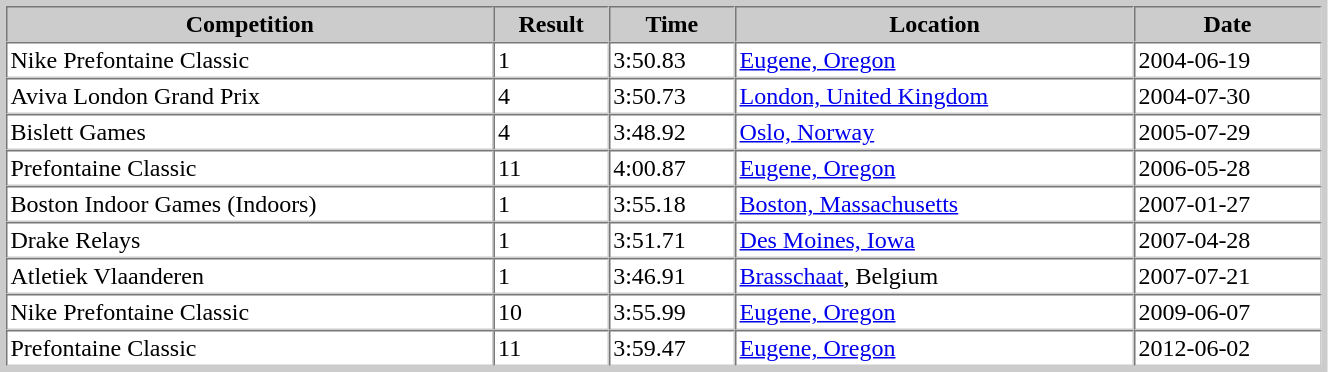<table border="1" cellpadding="2" cellspacing="0" style="width:70%; margin:4px; border:4px solid #ccc;">
<tr style="text-align:center; background:#ccc;">
<th>Competition</th>
<th>Result</th>
<th>Time</th>
<th>Location</th>
<th>Date</th>
</tr>
<tr>
<td>Nike Prefontaine Classic</td>
<td>1</td>
<td>3:50.83</td>
<td><a href='#'>Eugene, Oregon</a></td>
<td>2004-06-19</td>
</tr>
<tr>
<td>Aviva London Grand Prix</td>
<td>4</td>
<td>3:50.73</td>
<td><a href='#'>London, United Kingdom</a></td>
<td>2004-07-30</td>
</tr>
<tr>
<td>Bislett Games</td>
<td>4</td>
<td>3:48.92</td>
<td><a href='#'>Oslo, Norway</a></td>
<td>2005-07-29</td>
</tr>
<tr>
<td>Prefontaine Classic</td>
<td>11</td>
<td>4:00.87</td>
<td><a href='#'>Eugene, Oregon</a></td>
<td>2006-05-28</td>
</tr>
<tr>
<td>Boston Indoor Games (Indoors)</td>
<td>1</td>
<td>3:55.18</td>
<td><a href='#'>Boston, Massachusetts</a></td>
<td>2007-01-27</td>
</tr>
<tr>
<td>Drake Relays</td>
<td>1</td>
<td>3:51.71</td>
<td><a href='#'>Des Moines, Iowa</a></td>
<td>2007-04-28</td>
</tr>
<tr>
<td>Atletiek Vlaanderen</td>
<td>1</td>
<td>3:46.91</td>
<td><a href='#'>Brasschaat</a>, Belgium</td>
<td>2007-07-21</td>
</tr>
<tr>
<td>Nike Prefontaine Classic</td>
<td>10</td>
<td>3:55.99</td>
<td><a href='#'>Eugene, Oregon</a></td>
<td>2009-06-07</td>
</tr>
<tr>
<td>Prefontaine Classic</td>
<td>11</td>
<td>3:59.47</td>
<td><a href='#'>Eugene, Oregon</a></td>
<td>2012-06-02</td>
</tr>
</table>
